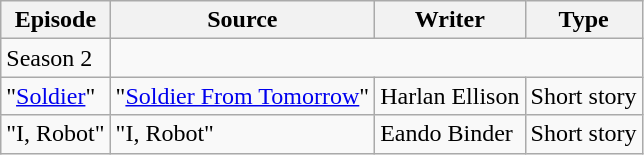<table class="wikitable">
<tr>
<th>Episode</th>
<th>Source</th>
<th>Writer</th>
<th>Type</th>
</tr>
<tr>
<td>Season 2</td>
</tr>
<tr>
<td>"<a href='#'>Soldier</a>"</td>
<td>"<a href='#'>Soldier From Tomorrow</a>"</td>
<td>Harlan Ellison</td>
<td>Short story</td>
</tr>
<tr>
<td>"I, Robot"</td>
<td>"I, Robot"</td>
<td>Eando Binder</td>
<td>Short story</td>
</tr>
</table>
